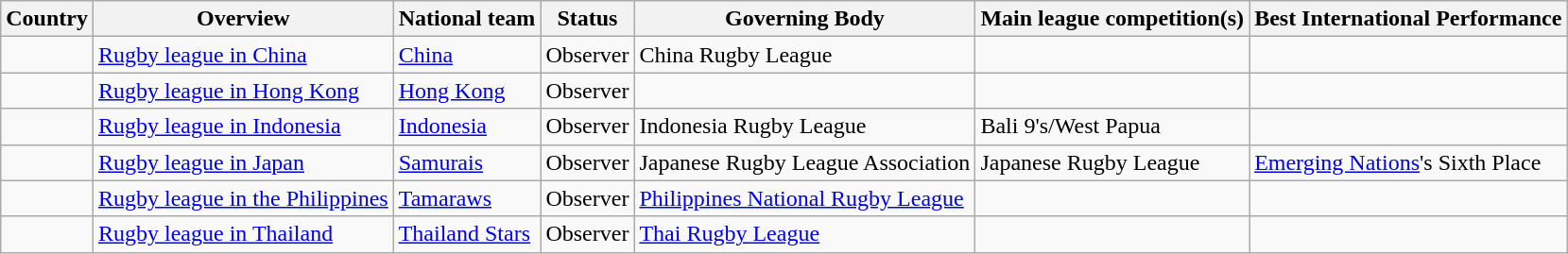<table class="wikitable">
<tr>
<th>Country</th>
<th>Overview</th>
<th>National team</th>
<th>Status</th>
<th>Governing Body</th>
<th>Main league competition(s)</th>
<th>Best International Performance</th>
</tr>
<tr>
<td></td>
<td><a href='#'>Rugby league in China</a></td>
<td><a href='#'>China</a></td>
<td>Observer</td>
<td>China Rugby League</td>
<td></td>
<td></td>
</tr>
<tr>
<td></td>
<td><a href='#'>Rugby league in Hong Kong</a></td>
<td><a href='#'>Hong Kong</a></td>
<td>Observer</td>
<td></td>
<td></td>
<td></td>
</tr>
<tr>
<td></td>
<td><a href='#'>Rugby league in Indonesia</a></td>
<td><a href='#'>Indonesia</a></td>
<td>Observer</td>
<td>Indonesia Rugby League</td>
<td>Bali 9's/West Papua</td>
<td></td>
</tr>
<tr>
<td></td>
<td><a href='#'>Rugby league in Japan</a></td>
<td><a href='#'>Samurais</a></td>
<td>Observer</td>
<td>Japanese Rugby League Association</td>
<td>Japanese Rugby League</td>
<td><a href='#'>Emerging Nations</a>'s Sixth Place</td>
</tr>
<tr>
<td></td>
<td><a href='#'>Rugby league in the Philippines</a></td>
<td><a href='#'>Tamaraws</a></td>
<td>Observer</td>
<td><a href='#'>Philippines National Rugby League</a></td>
<td></td>
<td></td>
</tr>
<tr>
<td></td>
<td><a href='#'>Rugby league in Thailand</a></td>
<td><a href='#'>Thailand Stars</a></td>
<td>Observer</td>
<td><a href='#'>Thai Rugby League</a></td>
<td></td>
<td></td>
</tr>
</table>
